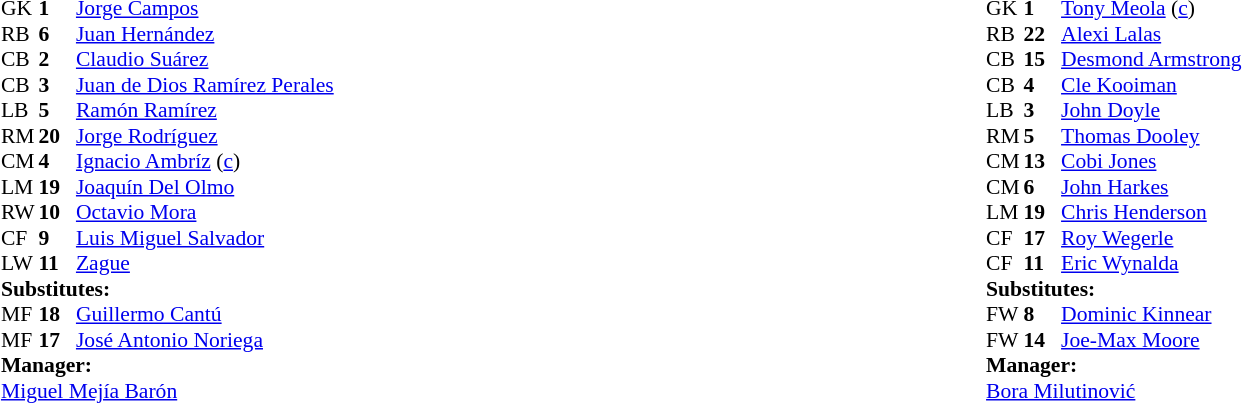<table width="100%">
<tr>
<td valign="top" width="40%"><br><table style="font-size:90%" cellspacing="0" cellpadding="0" align=center>
<tr>
<th width=25></th>
<th width=25></th>
</tr>
<tr>
<td>GK</td>
<td><strong>1</strong></td>
<td><a href='#'>Jorge Campos</a></td>
</tr>
<tr>
<td>RB</td>
<td><strong>6</strong></td>
<td><a href='#'>Juan Hernández</a></td>
</tr>
<tr>
<td>CB</td>
<td><strong>2</strong></td>
<td><a href='#'>Claudio Suárez</a></td>
</tr>
<tr>
<td>CB</td>
<td><strong>3</strong></td>
<td><a href='#'>Juan de Dios Ramírez Perales</a></td>
</tr>
<tr>
<td>LB</td>
<td><strong>5</strong></td>
<td><a href='#'>Ramón Ramírez</a></td>
</tr>
<tr>
<td>RM</td>
<td><strong>20</strong></td>
<td><a href='#'>Jorge Rodríguez</a></td>
</tr>
<tr>
<td>CM</td>
<td><strong>4</strong></td>
<td><a href='#'>Ignacio Ambríz</a> (<a href='#'>c</a>)</td>
</tr>
<tr>
<td>LM</td>
<td><strong>19</strong></td>
<td><a href='#'>Joaquín Del Olmo</a></td>
</tr>
<tr>
<td>RW</td>
<td><strong>10</strong></td>
<td><a href='#'>Octavio Mora</a></td>
<td></td>
<td></td>
</tr>
<tr>
<td>CF</td>
<td><strong>9</strong></td>
<td><a href='#'>Luis Miguel Salvador</a></td>
<td></td>
<td></td>
</tr>
<tr>
<td>LW</td>
<td><strong>11</strong></td>
<td><a href='#'>Zague</a></td>
<td></td>
</tr>
<tr>
<td colspan=3><strong>Substitutes:</strong></td>
</tr>
<tr>
<td>MF</td>
<td><strong>18</strong></td>
<td><a href='#'>Guillermo Cantú</a></td>
<td></td>
<td></td>
</tr>
<tr>
<td>MF</td>
<td><strong>17</strong></td>
<td><a href='#'>José Antonio Noriega</a></td>
<td></td>
<td></td>
</tr>
<tr>
<td colspan=3><strong>Manager:</strong></td>
</tr>
<tr>
<td colspan=4><a href='#'>Miguel Mejía Barón</a></td>
</tr>
</table>
</td>
<td valign="top" width="50%"><br><table style="font-size:90%; margin:auto" cellspacing="0" cellpadding="0">
<tr>
<th width=25></th>
<th width=25></th>
</tr>
<tr>
<td>GK</td>
<td><strong>1</strong></td>
<td><a href='#'>Tony Meola</a> (<a href='#'>c</a>)</td>
</tr>
<tr>
<td>RB</td>
<td><strong>22</strong></td>
<td><a href='#'>Alexi Lalas</a></td>
</tr>
<tr>
<td>CB</td>
<td><strong>15</strong></td>
<td><a href='#'>Desmond Armstrong</a></td>
</tr>
<tr>
<td>CB</td>
<td><strong>4</strong></td>
<td><a href='#'>Cle Kooiman</a></td>
</tr>
<tr>
<td>LB</td>
<td><strong>3</strong></td>
<td><a href='#'>John Doyle</a></td>
</tr>
<tr>
<td>RM</td>
<td><strong>5</strong></td>
<td><a href='#'>Thomas Dooley</a></td>
</tr>
<tr>
<td>CM</td>
<td><strong>13</strong></td>
<td><a href='#'>Cobi Jones</a></td>
<td></td>
<td></td>
</tr>
<tr>
<td>CM</td>
<td><strong>6</strong></td>
<td><a href='#'>John Harkes</a></td>
</tr>
<tr>
<td>LM</td>
<td><strong>19</strong></td>
<td><a href='#'>Chris Henderson</a></td>
</tr>
<tr>
<td>CF</td>
<td><strong>17</strong></td>
<td><a href='#'>Roy Wegerle</a></td>
<td></td>
<td></td>
</tr>
<tr>
<td>CF</td>
<td><strong>11</strong></td>
<td><a href='#'>Eric Wynalda</a></td>
</tr>
<tr>
<td colspan=3><strong>Substitutes:</strong></td>
</tr>
<tr>
<td>FW</td>
<td><strong>8</strong></td>
<td><a href='#'>Dominic Kinnear</a></td>
<td></td>
<td></td>
</tr>
<tr>
<td>FW</td>
<td><strong>14</strong></td>
<td><a href='#'>Joe-Max Moore</a></td>
<td></td>
<td></td>
</tr>
<tr>
<td colspan=3><strong>Manager:</strong></td>
</tr>
<tr>
<td colspan=4> <a href='#'>Bora Milutinović</a></td>
</tr>
</table>
</td>
</tr>
</table>
